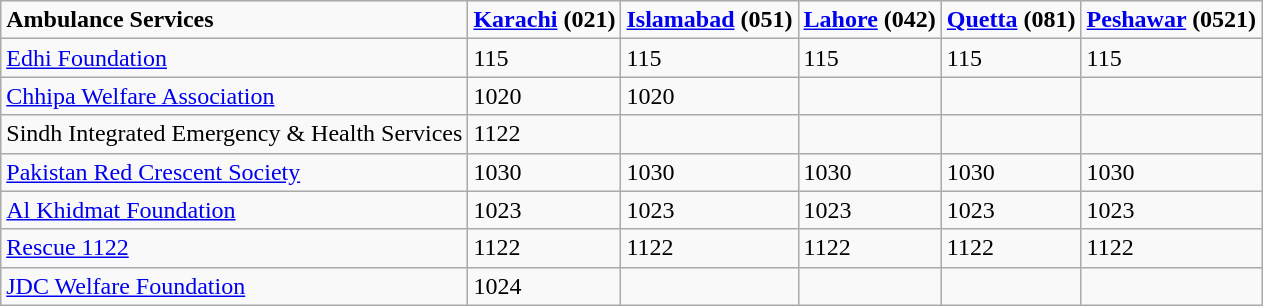<table class="wikitable">
<tr>
<td><strong>Ambulance Services</strong></td>
<td><strong><a href='#'>Karachi</a> (021)</strong></td>
<td><strong><a href='#'>Islamabad</a> (051)</strong></td>
<td><strong><a href='#'>Lahore</a> (042)</strong></td>
<td><strong><a href='#'>Quetta</a> (081)</strong></td>
<td><strong><a href='#'>Peshawar</a> (0521)</strong></td>
</tr>
<tr>
<td><a href='#'>Edhi Foundation</a></td>
<td>115</td>
<td>115</td>
<td>115</td>
<td>115</td>
<td>115</td>
</tr>
<tr>
<td><a href='#'>Chhipa Welfare Association</a></td>
<td>1020</td>
<td>1020</td>
<td></td>
<td></td>
<td></td>
</tr>
<tr>
<td>Sindh Integrated Emergency & Health Services</td>
<td>1122</td>
<td></td>
<td></td>
<td></td>
<td></td>
</tr>
<tr>
<td><a href='#'>Pakistan Red Crescent Society</a></td>
<td>1030</td>
<td>1030</td>
<td>1030</td>
<td>1030</td>
<td>1030</td>
</tr>
<tr>
<td><a href='#'>Al Khidmat Foundation</a></td>
<td>1023</td>
<td>1023</td>
<td>1023</td>
<td>1023</td>
<td>1023</td>
</tr>
<tr>
<td><a href='#'>Rescue 1122</a></td>
<td>1122</td>
<td>1122</td>
<td>1122</td>
<td>1122</td>
<td>1122</td>
</tr>
<tr>
<td><a href='#'>JDC Welfare Foundation</a></td>
<td>1024</td>
<td></td>
<td></td>
<td></td>
<td></td>
</tr>
</table>
